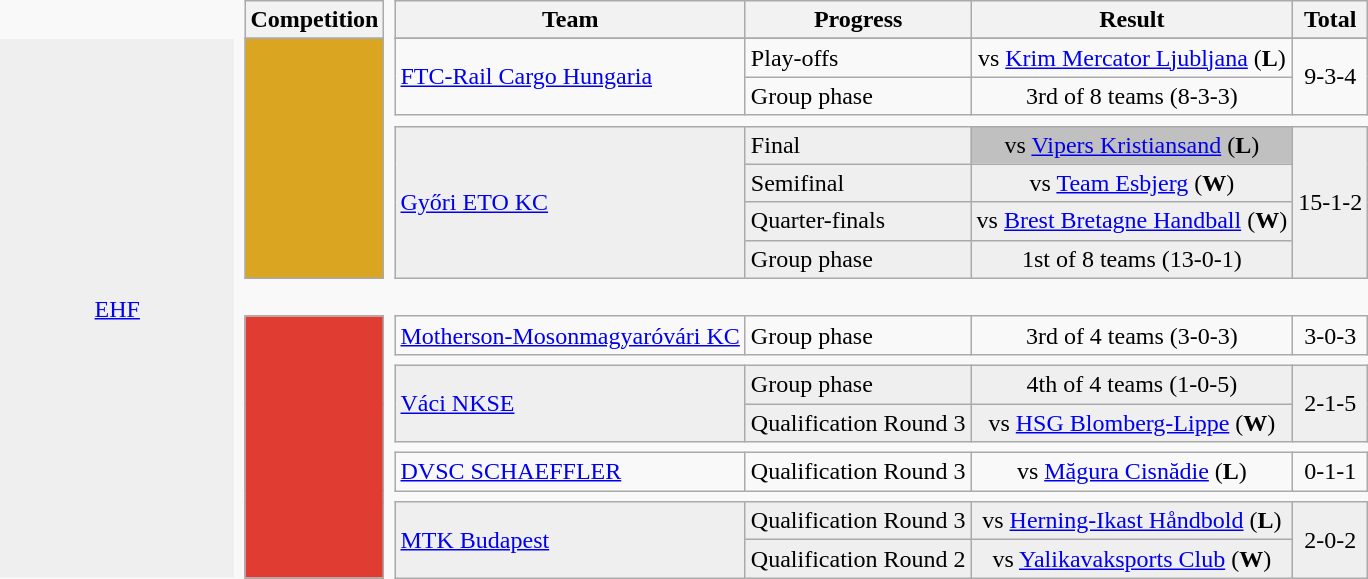<table class="wikitable" style="border: none;">
<tr>
<td style="border: none;" width=150px></td>
<td style="border: none;"></td>
<th style="text-align: center;">Competition</th>
<td style="border: none;"></td>
<th>Team</th>
<th>Progress</th>
<th>Result</th>
<th>Total </th>
</tr>
<tr>
<td rowspan=18 style="text-align: center; border: none; background-color: #efefef;"><a href='#'>EHF</a></td>
<td rowspan=18 style="border: none;"><br></td>
</tr>
<tr>
<td rowspan=7 style="text-align:center; background-color: #DAA520;"><strong><a href='#'></a></strong></td>
<td rowspan=7 style="border: none;"></td>
<td rowspan=2><a href='#'>FTC-Rail Cargo Hungaria</a></td>
<td>Play-offs</td>
<td style="text-align:center">vs  <a href='#'>Krim Mercator Ljubljana</a> (<strong>L</strong>)</td>
<td rowspan=2 style="text-align:center;">9-3-4</td>
</tr>
<tr>
<td>Group phase</td>
<td style="text-align:center;">3rd of 8 teams (8-3-3)</td>
</tr>
<tr>
<td colspan=4 style="border: none;"></td>
</tr>
<tr>
<td rowspan=4 style="background-color: #efefef;"><a href='#'>Győri ETO KC</a></td>
<td style="background-color: #efefef;">Final</td>
<td style="background:silver;text-align:center">vs  <a href='#'>Vipers Kristiansand</a> (<strong>L</strong>)</td>
<td rowspan=4 style="background-color: #efefef; text-align:center;">15-1-2</td>
</tr>
<tr>
<td style="background-color: #efefef;">Semifinal</td>
<td style="background-color: #efefef; text-align:center;">vs  <a href='#'>Team Esbjerg</a> (<strong>W</strong>)</td>
</tr>
<tr>
<td style="background-color: #efefef;">Quarter-finals</td>
<td style="background-color: #efefef; text-align:center;">vs  <a href='#'>Brest Bretagne Handball</a> (<strong>W</strong>)</td>
</tr>
<tr>
<td style="background-color: #efefef;">Group phase</td>
<td style="background-color: #efefef; text-align:center;">1st of 8 teams (13-0-1)</td>
</tr>
<tr>
<td colspan=7 style="border: none;"><br></td>
</tr>
<tr>
<td rowspan=10 style="text-align:center; background-color: #E03C31;"><strong><a href='#'></a></strong></td>
<td rowspan=10 style="border: none;"></td>
<td><a href='#'>Motherson-Mosonmagyaróvári KC</a></td>
<td>Group phase</td>
<td style="text-align:center;">3rd of 4 teams (3-0-3)</td>
<td style="text-align:center;">3-0-3</td>
</tr>
<tr>
<td colspan=4 style="border: none;"></td>
</tr>
<tr>
<td rowspan=2 style="background-color: #efefef;"><a href='#'>Váci NKSE</a></td>
<td style="background-color: #efefef;">Group phase</td>
<td style="background-color: #efefef; text-align:center;">4th of 4 teams (1-0-5)</td>
<td rowspan=2 style="background-color: #efefef; text-align:center;">2-1-5</td>
</tr>
<tr>
<td style="background-color: #efefef;">Qualification Round 3</td>
<td style="background-color: #efefef; text-align:center;">vs  <a href='#'>HSG Blomberg-Lippe</a> (<strong>W</strong>)</td>
</tr>
<tr>
<td colspan=4 style="border: none;"></td>
</tr>
<tr>
<td><a href='#'>DVSC SCHAEFFLER</a></td>
<td>Qualification Round 3</td>
<td style="text-align:center;">vs  <a href='#'>Măgura Cisnădie</a> (<strong>L</strong>)</td>
<td style="text-align:center;">0-1-1</td>
</tr>
<tr>
<td colspan=4 style="border: none;"></td>
</tr>
<tr>
<td rowspan=2 style="background-color: #efefef;"><a href='#'>MTK Budapest</a></td>
<td style="background-color: #efefef;">Qualification Round 3</td>
<td style="background-color: #efefef; text-align:center;">vs  <a href='#'>Herning-Ikast Håndbold</a> (<strong>L</strong>)</td>
<td rowspan=2 style="background-color: #efefef; text-align:center;">2-0-2</td>
</tr>
<tr>
<td style="background-color: #efefef;">Qualification Round 2</td>
<td style="background-color: #efefef; text-align:center;">vs  <a href='#'>Yalikavaksports Club</a> (<strong>W</strong>)</td>
</tr>
</table>
